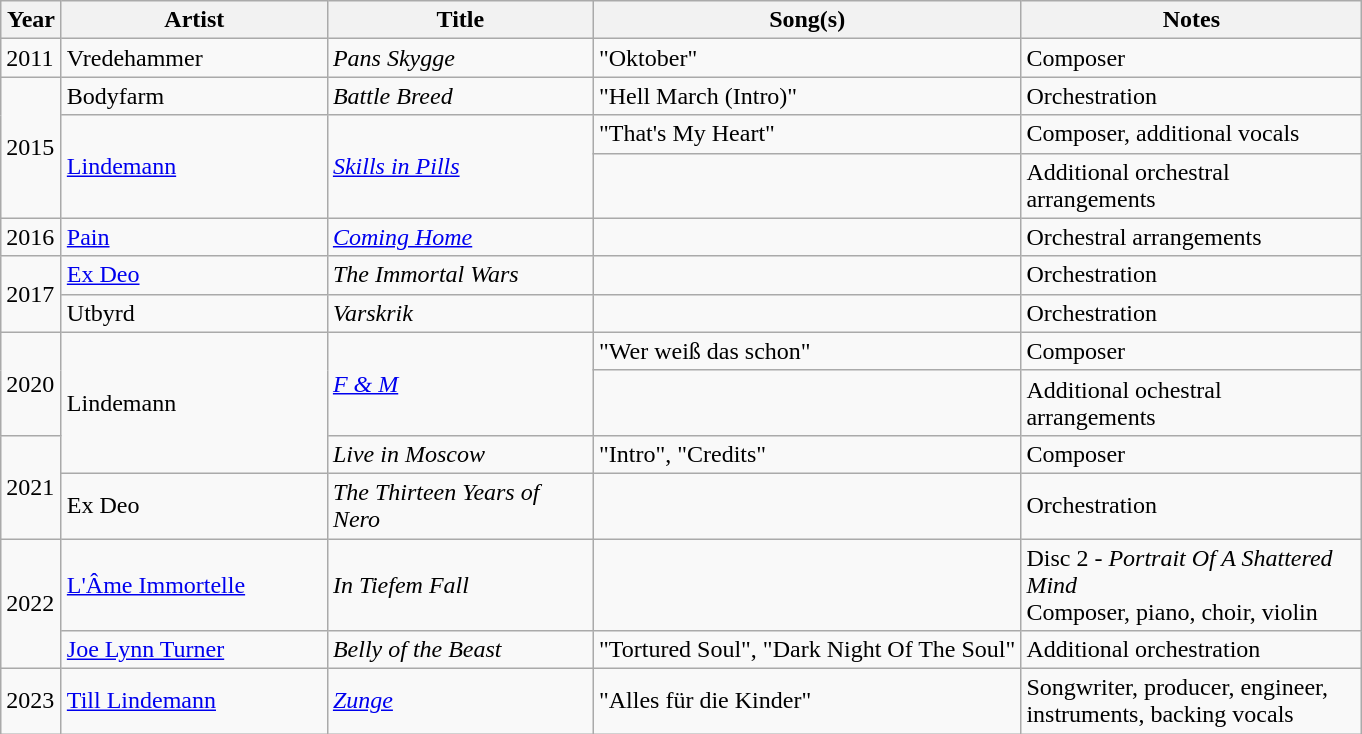<table class="wikitable sortable">
<tr>
<th width="33">Year</th>
<th width="170">Artist</th>
<th width="170">Title</th>
<th>Song(s)</th>
<th width="220">Notes</th>
</tr>
<tr>
<td>2011</td>
<td>Vredehammer</td>
<td><em>Pans Skygge</em></td>
<td>"Oktober"</td>
<td>Composer</td>
</tr>
<tr>
<td rowspan="3">2015</td>
<td>Bodyfarm</td>
<td><em>Battle Breed</em></td>
<td>"Hell March (Intro)"</td>
<td>Orchestration</td>
</tr>
<tr>
<td rowspan="2"><a href='#'>Lindemann</a></td>
<td rowspan="2"><em><a href='#'>Skills in Pills</a></em></td>
<td>"That's My Heart"</td>
<td>Composer, additional vocals</td>
</tr>
<tr>
<td></td>
<td>Additional orchestral arrangements</td>
</tr>
<tr>
<td>2016</td>
<td><a href='#'>Pain</a></td>
<td><em><a href='#'>Coming Home</a></em></td>
<td></td>
<td>Orchestral arrangements</td>
</tr>
<tr>
<td rowspan="2">2017</td>
<td><a href='#'>Ex Deo</a></td>
<td><em>The Immortal Wars</em></td>
<td></td>
<td>Orchestration</td>
</tr>
<tr>
<td>Utbyrd</td>
<td><em>Varskrik</em></td>
<td></td>
<td>Orchestration</td>
</tr>
<tr>
<td rowspan="2">2020</td>
<td rowspan="3">Lindemann</td>
<td rowspan="2"><a href='#'><em>F & M</em></a></td>
<td>"Wer weiß das schon"</td>
<td>Composer</td>
</tr>
<tr>
<td></td>
<td>Additional ochestral arrangements</td>
</tr>
<tr>
<td rowspan="2">2021</td>
<td><em>Live in Moscow</em></td>
<td>"Intro", "Credits"</td>
<td>Composer</td>
</tr>
<tr>
<td>Ex Deo</td>
<td><em>The Thirteen Years of Nero</em></td>
<td></td>
<td>Orchestration</td>
</tr>
<tr>
<td rowspan="2">2022</td>
<td><a href='#'>L'Âme Immortelle</a></td>
<td><em>In Tiefem Fall</em></td>
<td></td>
<td>Disc 2 - <em>Portrait Of A Shattered Mind</em><br>Composer, piano, choir, violin</td>
</tr>
<tr>
<td><a href='#'>Joe Lynn Turner</a></td>
<td><em>Belly of the Beast</em></td>
<td>"Tortured Soul", "Dark Night Of The Soul"</td>
<td>Additional orchestration</td>
</tr>
<tr>
<td>2023</td>
<td><a href='#'>Till Lindemann</a></td>
<td><em><a href='#'>Zunge</a></em></td>
<td>"Alles für die Kinder"</td>
<td>Songwriter, producer, engineer, instruments, backing vocals</td>
</tr>
</table>
